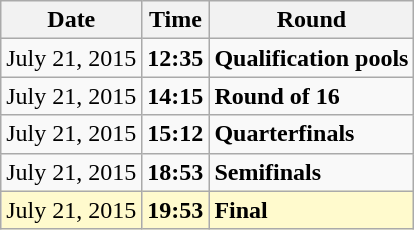<table class="wikitable">
<tr>
<th>Date</th>
<th>Time</th>
<th>Round</th>
</tr>
<tr>
<td>July 21, 2015</td>
<td><strong>12:35</strong></td>
<td><strong>Qualification pools</strong></td>
</tr>
<tr>
<td>July 21, 2015</td>
<td><strong>14:15</strong></td>
<td><strong>Round of 16</strong></td>
</tr>
<tr>
<td>July 21, 2015</td>
<td><strong>15:12</strong></td>
<td><strong>Quarterfinals</strong></td>
</tr>
<tr>
<td>July 21, 2015</td>
<td><strong>18:53</strong></td>
<td><strong>Semifinals</strong></td>
</tr>
<tr style=background:lemonchiffon>
<td>July 21, 2015</td>
<td><strong>19:53</strong></td>
<td><strong>Final</strong></td>
</tr>
</table>
